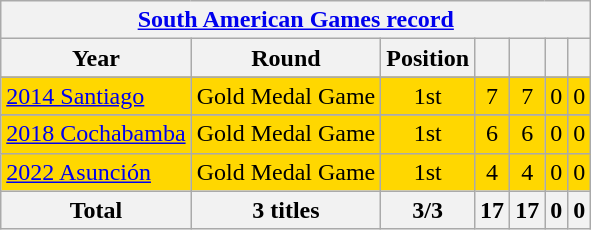<table class="wikitable" style="text-align: center;">
<tr>
<th colspan=10><a href='#'>South American Games record</a></th>
</tr>
<tr>
<th>Year</th>
<th>Round</th>
<th>Position</th>
<th></th>
<th></th>
<th></th>
<th></th>
</tr>
<tr>
</tr>
<tr bgcolor=gold>
<td align=left> <a href='#'>2014 Santiago</a></td>
<td>Gold Medal Game</td>
<td>1st</td>
<td>7</td>
<td>7</td>
<td>0</td>
<td>0</td>
</tr>
<tr>
</tr>
<tr bgcolor=gold>
<td align=left> <a href='#'>2018 Cochabamba</a></td>
<td>Gold Medal Game</td>
<td>1st</td>
<td>6</td>
<td>6</td>
<td>0</td>
<td>0</td>
</tr>
<tr bgcolor=gold>
<td align=left> <a href='#'>2022 Asunción</a></td>
<td>Gold Medal Game</td>
<td>1st</td>
<td>4</td>
<td>4</td>
<td>0</td>
<td>0</td>
</tr>
<tr>
<th>Total</th>
<th>3 titles</th>
<th>3/3</th>
<th>17</th>
<th>17</th>
<th>0</th>
<th>0</th>
</tr>
</table>
